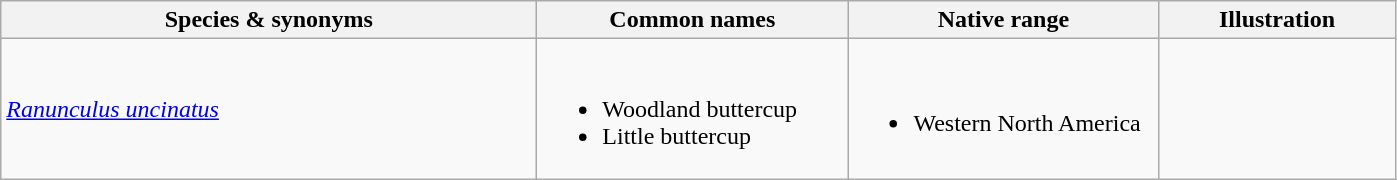<table class="wikitable">
<tr>
<th width=350>Species & synonyms</th>
<th width=200>Common names</th>
<th width=200>Native range</th>
<th width=150>Illustration</th>
</tr>
<tr>
<td><em><a href='#'>Ranunculus uncinatus</a></em> </td>
<td><br><ul><li>Woodland buttercup</li><li>Little buttercup</li></ul></td>
<td><br><ul><li>Western North America</li></ul></td>
<td></td>
</tr>
</table>
